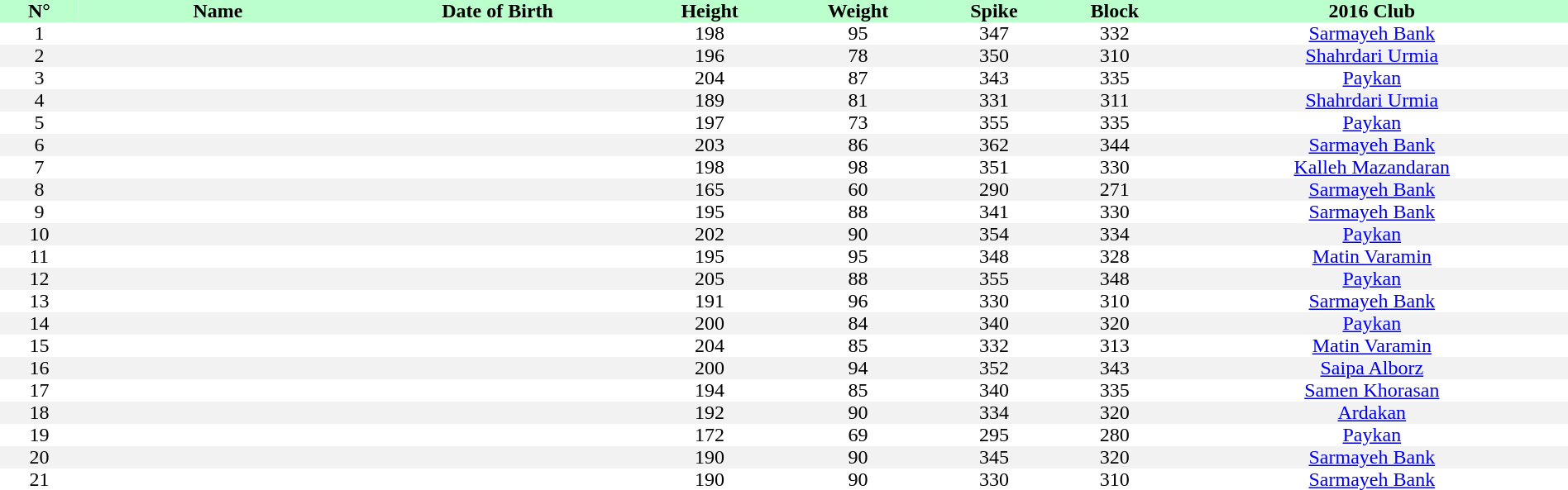<table style="text-align:center; border:none;" cellpadding=0 cellspacing=0 width=100%>
<tr style="background: #bbffcc;">
<th width="5%">N°</th>
<th width=225px>Name</th>
<th>Date of Birth</th>
<th>Height</th>
<th>Weight</th>
<th>Spike</th>
<th>Block</th>
<th>2016 Club</th>
</tr>
<tr>
<td>1</td>
<td></td>
<td></td>
<td>198</td>
<td>95</td>
<td>347</td>
<td>332</td>
<td><a href='#'>Sarmayeh Bank</a></td>
</tr>
<tr bgcolor="#f2f2f2">
<td>2</td>
<td></td>
<td></td>
<td>196</td>
<td>78</td>
<td>350</td>
<td>310</td>
<td><a href='#'>Shahrdari Urmia</a></td>
</tr>
<tr>
<td>3</td>
<td></td>
<td></td>
<td>204</td>
<td>87</td>
<td>343</td>
<td>335</td>
<td><a href='#'>Paykan</a></td>
</tr>
<tr bgcolor="#f2f2f2">
<td>4</td>
<td></td>
<td></td>
<td>189</td>
<td>81</td>
<td>331</td>
<td>311</td>
<td><a href='#'>Shahrdari Urmia</a></td>
</tr>
<tr>
<td>5</td>
<td></td>
<td></td>
<td>197</td>
<td>73</td>
<td>355</td>
<td>335</td>
<td><a href='#'>Paykan</a></td>
</tr>
<tr bgcolor="#f2f2f2">
<td>6</td>
<td></td>
<td></td>
<td>203</td>
<td>86</td>
<td>362</td>
<td>344</td>
<td><a href='#'>Sarmayeh Bank</a></td>
</tr>
<tr>
<td>7</td>
<td></td>
<td></td>
<td>198</td>
<td>98</td>
<td>351</td>
<td>330</td>
<td><a href='#'>Kalleh Mazandaran</a></td>
</tr>
<tr bgcolor="#f2f2f2">
<td>8</td>
<td></td>
<td></td>
<td>165</td>
<td>60</td>
<td>290</td>
<td>271</td>
<td><a href='#'>Sarmayeh Bank</a></td>
</tr>
<tr>
<td>9</td>
<td></td>
<td></td>
<td>195</td>
<td>88</td>
<td>341</td>
<td>330</td>
<td><a href='#'>Sarmayeh Bank</a></td>
</tr>
<tr bgcolor="#f2f2f2">
<td>10</td>
<td></td>
<td></td>
<td>202</td>
<td>90</td>
<td>354</td>
<td>334</td>
<td><a href='#'>Paykan</a></td>
</tr>
<tr>
<td>11</td>
<td></td>
<td></td>
<td>195</td>
<td>95</td>
<td>348</td>
<td>328</td>
<td><a href='#'>Matin Varamin</a></td>
</tr>
<tr bgcolor="#f2f2f2">
<td>12</td>
<td></td>
<td></td>
<td>205</td>
<td>88</td>
<td>355</td>
<td>348</td>
<td><a href='#'>Paykan</a></td>
</tr>
<tr>
<td>13</td>
<td></td>
<td></td>
<td>191</td>
<td>96</td>
<td>330</td>
<td>310</td>
<td><a href='#'>Sarmayeh Bank</a></td>
</tr>
<tr bgcolor="#f2f2f2">
<td>14</td>
<td></td>
<td></td>
<td>200</td>
<td>84</td>
<td>340</td>
<td>320</td>
<td><a href='#'>Paykan</a></td>
</tr>
<tr>
<td>15</td>
<td></td>
<td></td>
<td>204</td>
<td>85</td>
<td>332</td>
<td>313</td>
<td><a href='#'>Matin Varamin</a></td>
</tr>
<tr bgcolor="#f2f2f2">
<td>16</td>
<td></td>
<td></td>
<td>200</td>
<td>94</td>
<td>352</td>
<td>343</td>
<td><a href='#'>Saipa Alborz</a></td>
</tr>
<tr>
<td>17</td>
<td></td>
<td></td>
<td>194</td>
<td>85</td>
<td>340</td>
<td>335</td>
<td><a href='#'>Samen Khorasan</a></td>
</tr>
<tr bgcolor="#f2f2f2">
<td>18</td>
<td></td>
<td></td>
<td>192</td>
<td>90</td>
<td>334</td>
<td>320</td>
<td><a href='#'>Ardakan</a></td>
</tr>
<tr>
<td>19</td>
<td></td>
<td></td>
<td>172</td>
<td>69</td>
<td>295</td>
<td>280</td>
<td><a href='#'>Paykan</a></td>
</tr>
<tr bgcolor="#f2f2f2">
<td>20</td>
<td></td>
<td></td>
<td>190</td>
<td>90</td>
<td>345</td>
<td>320</td>
<td><a href='#'>Sarmayeh Bank</a></td>
</tr>
<tr>
<td>21</td>
<td></td>
<td></td>
<td>190</td>
<td>90</td>
<td>330</td>
<td>310</td>
<td><a href='#'>Sarmayeh Bank</a></td>
</tr>
</table>
